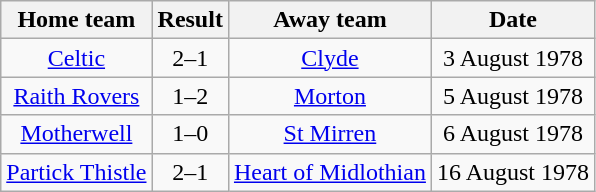<table class="wikitable" style="text-align: center">
<tr>
<th>Home team</th>
<th>Result</th>
<th>Away team</th>
<th>Date</th>
</tr>
<tr>
<td><a href='#'>Celtic</a></td>
<td>2–1</td>
<td><a href='#'>Clyde</a></td>
<td>3 August 1978</td>
</tr>
<tr>
<td><a href='#'>Raith Rovers</a></td>
<td>1–2</td>
<td><a href='#'>Morton</a></td>
<td>5 August 1978</td>
</tr>
<tr>
<td><a href='#'>Motherwell</a></td>
<td>1–0</td>
<td><a href='#'>St Mirren</a></td>
<td>6 August 1978</td>
</tr>
<tr>
<td><a href='#'>Partick Thistle</a></td>
<td>2–1</td>
<td><a href='#'>Heart of Midlothian</a></td>
<td>16 August 1978</td>
</tr>
</table>
